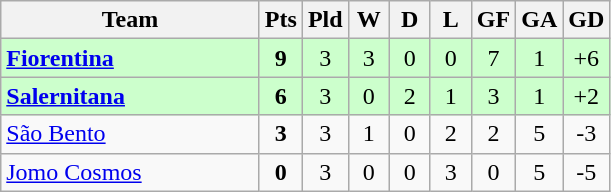<table class=wikitable style="text-align:center">
<tr>
<th width=165>Team</th>
<th width=20>Pts</th>
<th width=20>Pld</th>
<th width=20>W</th>
<th width=20>D</th>
<th width=20>L</th>
<th width=20>GF</th>
<th width=20>GA</th>
<th width=20>GD</th>
</tr>
<tr style="background:#ccffcc">
<td style="text-align:left"><strong> <a href='#'>Fiorentina</a></strong></td>
<td><strong>9</strong></td>
<td>3</td>
<td>3</td>
<td>0</td>
<td>0</td>
<td>7</td>
<td>1</td>
<td>+6</td>
</tr>
<tr style="background:#ccffcc">
<td style="text-align:left"><strong> <a href='#'>Salernitana</a></strong></td>
<td><strong>6</strong></td>
<td>3</td>
<td>0</td>
<td>2</td>
<td>1</td>
<td>3</td>
<td>1</td>
<td>+2</td>
</tr>
<tr>
<td style="text-align:left"> <a href='#'>São Bento</a></td>
<td><strong>3</strong></td>
<td>3</td>
<td>1</td>
<td>0</td>
<td>2</td>
<td>2</td>
<td>5</td>
<td>-3</td>
</tr>
<tr>
<td style="text-align:left"> <a href='#'>Jomo Cosmos</a></td>
<td><strong>0</strong></td>
<td>3</td>
<td>0</td>
<td>0</td>
<td>3</td>
<td>0</td>
<td>5</td>
<td>-5</td>
</tr>
</table>
